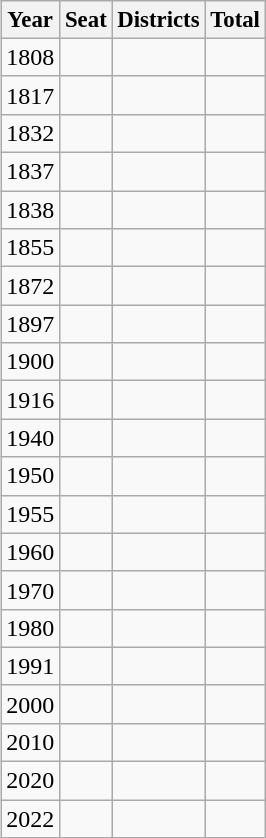<table class="wikitable" style="float:right; margin:0 0 1em 1em; clear:right; text-align:center">
<tr style="font-size:95%">
<th>Year</th>
<th>Seat</th>
<th>Districts</th>
<th>Total</th>
</tr>
<tr align="center">
<td>1808</td>
<td></td>
<td></td>
<td></td>
</tr>
<tr align="center">
<td>1817</td>
<td></td>
<td></td>
<td></td>
</tr>
<tr align="center">
<td>1832</td>
<td></td>
<td></td>
<td></td>
</tr>
<tr align="center">
<td>1837</td>
<td></td>
<td></td>
<td></td>
</tr>
<tr align="center">
<td>1838</td>
<td></td>
<td></td>
<td></td>
</tr>
<tr align="center">
<td>1855</td>
<td></td>
<td></td>
<td></td>
</tr>
<tr align="center">
<td>1872</td>
<td></td>
<td></td>
<td></td>
</tr>
<tr align="center">
<td>1897</td>
<td></td>
<td></td>
<td></td>
</tr>
<tr align="center">
<td>1900</td>
<td></td>
<td></td>
<td></td>
</tr>
<tr align="center">
<td>1916</td>
<td></td>
<td></td>
<td></td>
</tr>
<tr align="center">
<td>1940</td>
<td></td>
<td></td>
<td></td>
</tr>
<tr align="center">
<td>1950</td>
<td></td>
<td></td>
<td></td>
</tr>
<tr align="center">
<td>1955</td>
<td></td>
<td></td>
<td></td>
</tr>
<tr align="center">
<td>1960</td>
<td></td>
<td></td>
<td></td>
</tr>
<tr align="center">
<td>1970</td>
<td></td>
<td></td>
<td></td>
</tr>
<tr align="center">
<td>1980</td>
<td></td>
<td></td>
<td></td>
</tr>
<tr align="center">
<td>1991</td>
<td></td>
<td></td>
<td></td>
</tr>
<tr align="center">
<td>2000</td>
<td></td>
<td></td>
<td></td>
</tr>
<tr align="center">
<td>2010</td>
<td></td>
<td></td>
<td></td>
</tr>
<tr align="center">
<td>2020</td>
<td></td>
<td></td>
<td></td>
</tr>
<tr align="center">
<td>2022</td>
<td></td>
<td></td>
<td></td>
</tr>
</table>
